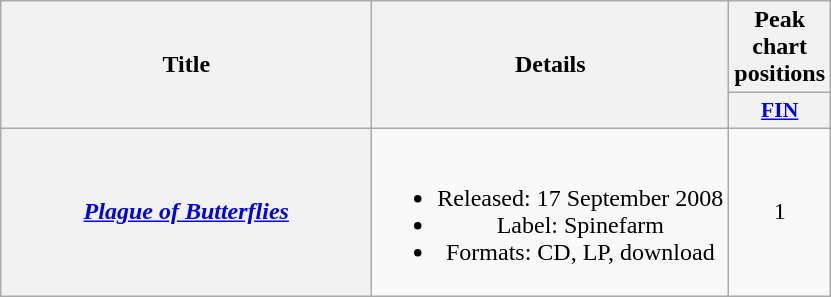<table class="wikitable plainrowheaders" style="text-align:center;">
<tr>
<th scope="col" rowspan="2" style="width:15em;">Title</th>
<th scope="col" rowspan="2">Details</th>
<th scope="col" colspan="1">Peak chart positions</th>
</tr>
<tr>
<th scope="col" style="width:3em;font-size:90%;"><a href='#'>FIN</a><br></th>
</tr>
<tr>
<th scope="row"><em><a href='#'>Plague of Butterflies</a></em></th>
<td><br><ul><li>Released: 17 September 2008</li><li>Label: Spinefarm</li><li>Formats: CD, LP, download</li></ul></td>
<td style="text-align:center;">1</td>
</tr>
</table>
